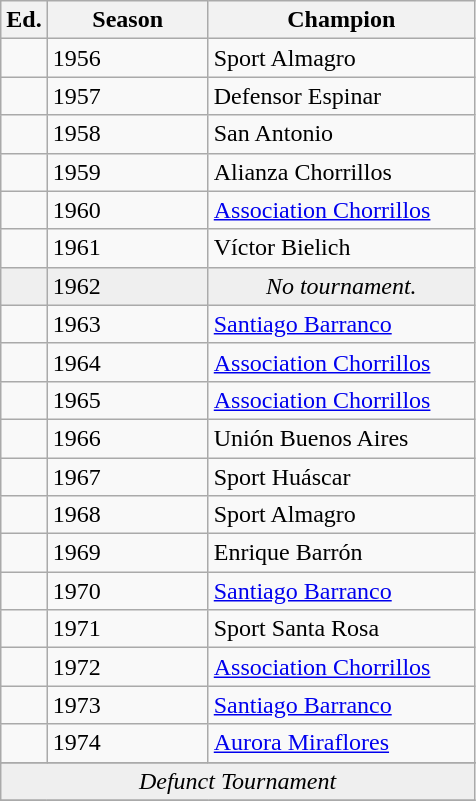<table class="wikitable sortable">
<tr>
<th width=px>Ed.</th>
<th width=100px>Season</th>
<th width=170px>Champion</th>
</tr>
<tr>
<td></td>
<td>1956</td>
<td>Sport Almagro</td>
</tr>
<tr>
<td></td>
<td>1957</td>
<td>Defensor Espinar</td>
</tr>
<tr>
<td></td>
<td>1958</td>
<td>San Antonio</td>
</tr>
<tr>
<td></td>
<td>1959</td>
<td>Alianza Chorrillos</td>
</tr>
<tr>
<td></td>
<td>1960</td>
<td><a href='#'>Association Chorrillos</a></td>
</tr>
<tr>
<td></td>
<td>1961</td>
<td>Víctor Bielich</td>
</tr>
<tr bgcolor=#efefef>
<td></td>
<td>1962</td>
<td colspan="2" align=center><em>No tournament.</em></td>
</tr>
<tr>
<td></td>
<td>1963</td>
<td><a href='#'>Santiago Barranco</a></td>
</tr>
<tr>
<td></td>
<td>1964</td>
<td><a href='#'>Association Chorrillos</a></td>
</tr>
<tr>
<td></td>
<td>1965</td>
<td><a href='#'>Association Chorrillos</a></td>
</tr>
<tr>
<td></td>
<td>1966</td>
<td>Unión Buenos Aires</td>
</tr>
<tr>
<td></td>
<td>1967</td>
<td>Sport Huáscar</td>
</tr>
<tr>
<td></td>
<td>1968</td>
<td>Sport Almagro</td>
</tr>
<tr>
<td></td>
<td>1969</td>
<td>Enrique Barrón</td>
</tr>
<tr>
<td></td>
<td>1970</td>
<td><a href='#'>Santiago Barranco</a></td>
</tr>
<tr>
<td></td>
<td>1971</td>
<td>Sport Santa Rosa</td>
</tr>
<tr>
<td></td>
<td>1972</td>
<td><a href='#'>Association Chorrillos</a></td>
</tr>
<tr>
<td></td>
<td>1973</td>
<td><a href='#'>Santiago Barranco</a></td>
</tr>
<tr>
<td></td>
<td>1974</td>
<td><a href='#'>Aurora Miraflores</a></td>
</tr>
<tr>
</tr>
<tr bgcolor=#efefef>
<td colspan="3" style="text-align:center;"><em>Defunct Tournament</em></td>
</tr>
<tr>
</tr>
</table>
